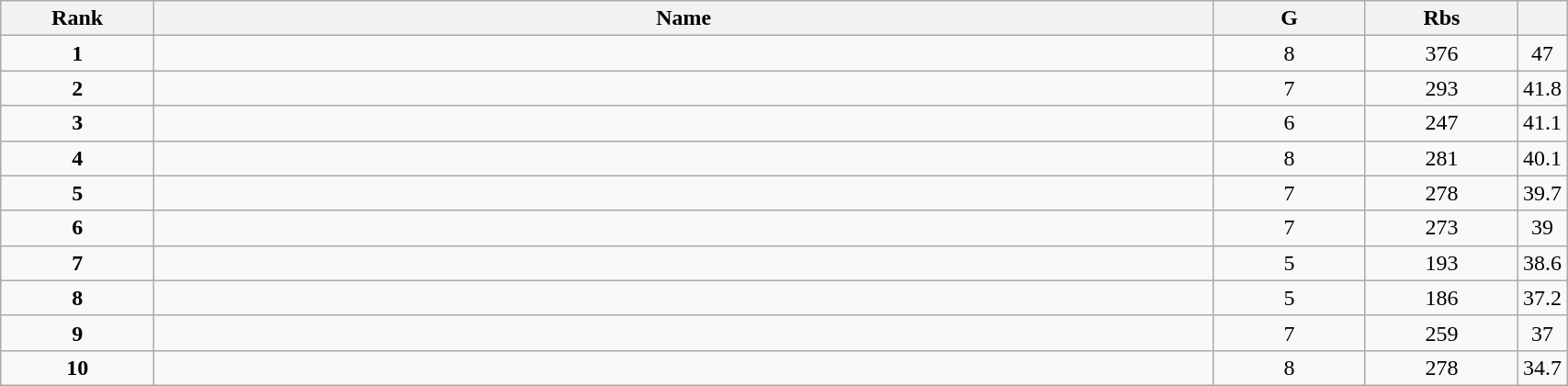<table class="wikitable" style="width:90%;">
<tr>
<th style="width:10%;">Rank</th>
<th style="width:70%;">Name</th>
<th style="width:10%;">G</th>
<th style="width:10%;">Rbs</th>
<th style="width:10%;"></th>
</tr>
<tr align=center>
<td><strong>1</strong></td>
<td align=left><strong></strong></td>
<td>8</td>
<td>376</td>
<td>47</td>
</tr>
<tr align=center>
<td><strong>2</strong></td>
<td align=left></td>
<td>7</td>
<td>293</td>
<td>41.8</td>
</tr>
<tr align=center>
<td><strong>3</strong></td>
<td align=left></td>
<td>6</td>
<td>247</td>
<td>41.1</td>
</tr>
<tr align=center>
<td><strong>4</strong></td>
<td align=left></td>
<td>8</td>
<td>281</td>
<td>40.1</td>
</tr>
<tr align=center>
<td><strong>5</strong></td>
<td align=left></td>
<td>7</td>
<td>278</td>
<td>39.7</td>
</tr>
<tr align=center>
<td><strong>6</strong></td>
<td align=left></td>
<td>7</td>
<td>273</td>
<td>39</td>
</tr>
<tr align=center>
<td><strong>7</strong></td>
<td align=left></td>
<td>5</td>
<td>193</td>
<td>38.6</td>
</tr>
<tr align=center>
<td><strong>8</strong></td>
<td align=left></td>
<td>5</td>
<td>186</td>
<td>37.2</td>
</tr>
<tr align=center>
<td><strong>9</strong></td>
<td align=left></td>
<td>7</td>
<td>259</td>
<td>37</td>
</tr>
<tr align=center>
<td><strong>10</strong></td>
<td align=left></td>
<td>8</td>
<td>278</td>
<td>34.7</td>
</tr>
</table>
